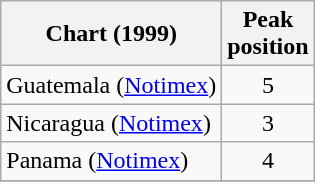<table class="wikitable sortable">
<tr>
<th>Chart (1999)</th>
<th>Peak<br>position</th>
</tr>
<tr>
<td>Guatemala (<a href='#'>Notimex</a>)</td>
<td align="center">5</td>
</tr>
<tr>
<td>Nicaragua (<a href='#'>Notimex</a>)</td>
<td align="center">3</td>
</tr>
<tr>
<td>Panama (<a href='#'>Notimex</a>)</td>
<td align="center">4</td>
</tr>
<tr>
</tr>
<tr>
</tr>
<tr>
</tr>
</table>
